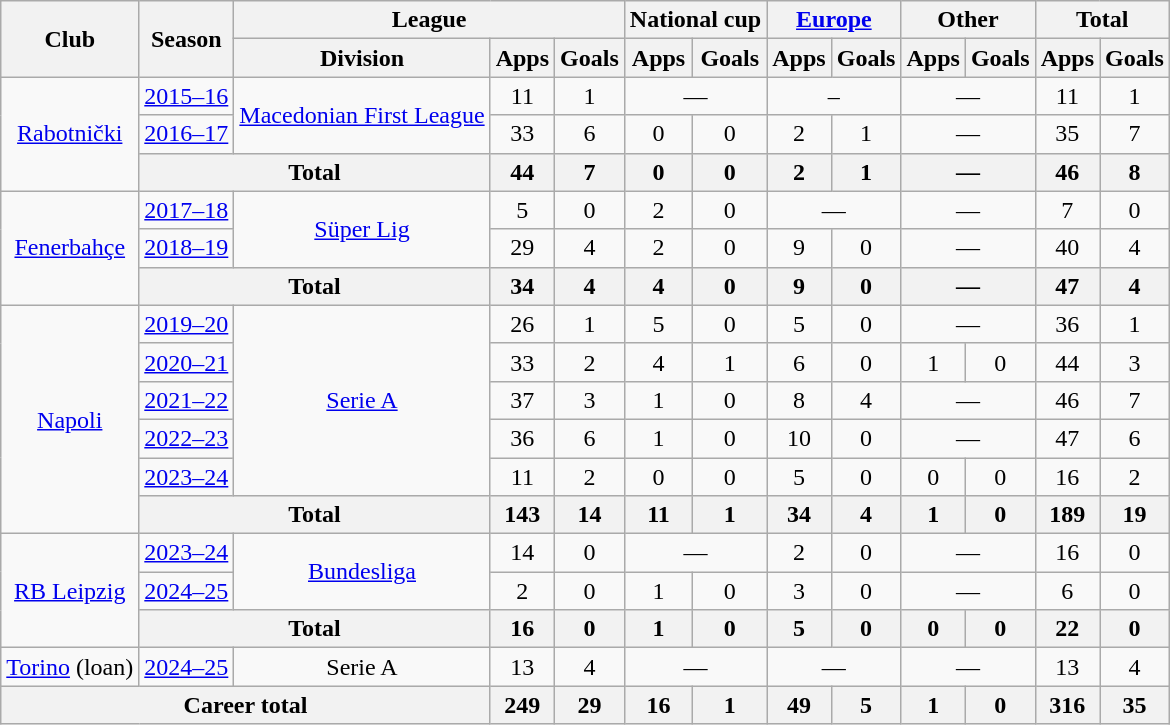<table class="wikitable" style="text-align:center">
<tr>
<th rowspan="2">Club</th>
<th rowspan="2">Season</th>
<th colspan="3">League</th>
<th colspan="2">National cup</th>
<th colspan="2"><a href='#'>Europe</a></th>
<th colspan="2">Other</th>
<th colspan="2">Total</th>
</tr>
<tr>
<th>Division</th>
<th>Apps</th>
<th>Goals</th>
<th>Apps</th>
<th>Goals</th>
<th>Apps</th>
<th>Goals</th>
<th>Apps</th>
<th>Goals</th>
<th>Apps</th>
<th>Goals</th>
</tr>
<tr>
<td rowspan="3"><a href='#'>Rabotnički</a></td>
<td><a href='#'>2015–16</a></td>
<td rowspan="2"><a href='#'>Macedonian First League</a></td>
<td>11</td>
<td>1</td>
<td colspan="2">—</td>
<td colspan="2">–</td>
<td colspan="2">—</td>
<td>11</td>
<td>1</td>
</tr>
<tr>
<td><a href='#'>2016–17</a></td>
<td>33</td>
<td>6</td>
<td>0</td>
<td>0</td>
<td>2</td>
<td>1</td>
<td colspan="2">—</td>
<td>35</td>
<td>7</td>
</tr>
<tr>
<th colspan="2">Total</th>
<th>44</th>
<th>7</th>
<th>0</th>
<th>0</th>
<th>2</th>
<th>1</th>
<th colspan="2">—</th>
<th>46</th>
<th>8</th>
</tr>
<tr>
<td rowspan="3"><a href='#'>Fenerbahçe</a></td>
<td><a href='#'>2017–18</a></td>
<td rowspan="2"><a href='#'>Süper Lig</a></td>
<td>5</td>
<td>0</td>
<td>2</td>
<td>0</td>
<td colspan="2">—</td>
<td colspan="2">—</td>
<td>7</td>
<td>0</td>
</tr>
<tr>
<td><a href='#'>2018–19</a></td>
<td>29</td>
<td>4</td>
<td>2</td>
<td>0</td>
<td>9</td>
<td>0</td>
<td colspan="2">—</td>
<td>40</td>
<td>4</td>
</tr>
<tr>
<th colspan="2">Total</th>
<th>34</th>
<th>4</th>
<th>4</th>
<th>0</th>
<th>9</th>
<th>0</th>
<th colspan="2">—</th>
<th>47</th>
<th>4</th>
</tr>
<tr>
<td rowspan="6"><a href='#'>Napoli</a></td>
<td><a href='#'>2019–20</a></td>
<td rowspan="5"><a href='#'>Serie A</a></td>
<td>26</td>
<td>1</td>
<td>5</td>
<td>0</td>
<td>5</td>
<td>0</td>
<td colspan="2">—</td>
<td>36</td>
<td>1</td>
</tr>
<tr>
<td><a href='#'>2020–21</a></td>
<td>33</td>
<td>2</td>
<td>4</td>
<td>1</td>
<td>6</td>
<td>0</td>
<td>1</td>
<td>0</td>
<td>44</td>
<td>3</td>
</tr>
<tr>
<td><a href='#'>2021–22</a></td>
<td>37</td>
<td>3</td>
<td>1</td>
<td>0</td>
<td>8</td>
<td>4</td>
<td colspan="2">—</td>
<td>46</td>
<td>7</td>
</tr>
<tr>
<td><a href='#'>2022–23</a></td>
<td>36</td>
<td>6</td>
<td>1</td>
<td>0</td>
<td>10</td>
<td>0</td>
<td colspan="2">—</td>
<td>47</td>
<td>6</td>
</tr>
<tr>
<td><a href='#'>2023–24</a></td>
<td>11</td>
<td>2</td>
<td>0</td>
<td>0</td>
<td>5</td>
<td>0</td>
<td>0</td>
<td>0</td>
<td>16</td>
<td>2</td>
</tr>
<tr>
<th colspan="2">Total</th>
<th>143</th>
<th>14</th>
<th>11</th>
<th>1</th>
<th>34</th>
<th>4</th>
<th>1</th>
<th>0</th>
<th>189</th>
<th>19</th>
</tr>
<tr>
<td rowspan="3"><a href='#'>RB Leipzig</a></td>
<td><a href='#'>2023–24</a></td>
<td rowspan="2"><a href='#'>Bundesliga</a></td>
<td>14</td>
<td>0</td>
<td colspan="2">—</td>
<td>2</td>
<td>0</td>
<td colspan="2">—</td>
<td>16</td>
<td>0</td>
</tr>
<tr>
<td><a href='#'>2024–25</a></td>
<td>2</td>
<td>0</td>
<td>1</td>
<td>0</td>
<td>3</td>
<td>0</td>
<td colspan="2">—</td>
<td>6</td>
<td>0</td>
</tr>
<tr>
<th colspan="2">Total</th>
<th>16</th>
<th>0</th>
<th>1</th>
<th>0</th>
<th>5</th>
<th>0</th>
<th>0</th>
<th>0</th>
<th>22</th>
<th>0</th>
</tr>
<tr>
<td><a href='#'>Torino</a> (loan)</td>
<td><a href='#'>2024–25</a></td>
<td>Serie A</td>
<td>13</td>
<td>4</td>
<td colspan="2">—</td>
<td colspan="2">—</td>
<td colspan="2">—</td>
<td>13</td>
<td>4</td>
</tr>
<tr>
<th colspan="3">Career total</th>
<th>249</th>
<th>29</th>
<th>16</th>
<th>1</th>
<th>49</th>
<th>5</th>
<th>1</th>
<th>0</th>
<th>316</th>
<th>35</th>
</tr>
</table>
